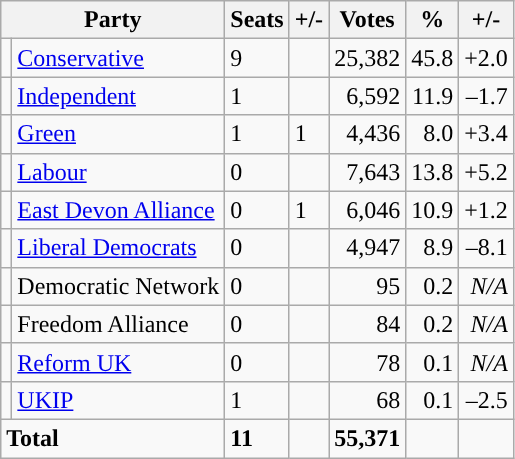<table class="wikitable sortable">
<tr>
<th colspan="2">Party</th>
<th>Seats</th>
<th>+/-</th>
<th>Votes</th>
<th>%</th>
<th>+/-</th>
</tr>
<tr>
<td style="background-color: "></td>
<td><a href='#'>Conservative</a></td>
<td>9</td>
<td></td>
<td style="text-align:right;">25,382</td>
<td style="text-align:right;">45.8</td>
<td style="text-align:right;">+2.0</td>
</tr>
<tr>
<td style="background-color: "></td>
<td><a href='#'>Independent</a></td>
<td>1</td>
<td></td>
<td style="text-align:right;">6,592</td>
<td style="text-align:right;">11.9</td>
<td style="text-align:right;">–1.7</td>
</tr>
<tr>
<td style="background-color: "></td>
<td><a href='#'>Green</a></td>
<td>1</td>
<td> 1</td>
<td style="text-align:right;">4,436</td>
<td style="text-align:right;">8.0</td>
<td style="text-align:right;">+3.4</td>
</tr>
<tr>
<td style="background-color: "></td>
<td><a href='#'>Labour</a></td>
<td>0</td>
<td></td>
<td style="text-align:right;">7,643</td>
<td style="text-align:right;">13.8</td>
<td style="text-align:right;">+5.2</td>
</tr>
<tr>
<td style="background-color: "></td>
<td><a href='#'>East Devon Alliance</a></td>
<td>0</td>
<td> 1</td>
<td style="text-align:right;">6,046</td>
<td style="text-align:right;">10.9</td>
<td style="text-align:right;">+1.2</td>
</tr>
<tr>
<td style="background-color: "></td>
<td><a href='#'>Liberal Democrats</a></td>
<td>0</td>
<td></td>
<td style="text-align:right;">4,947</td>
<td style="text-align:right;">8.9</td>
<td style="text-align:right;">–8.1</td>
</tr>
<tr>
<td style="background-color: "></td>
<td>Democratic Network</td>
<td>0</td>
<td></td>
<td style="text-align:right;">95</td>
<td style="text-align:right;">0.2</td>
<td style="text-align:right;"><em>N/A</em></td>
</tr>
<tr>
<td style="background-color: "></td>
<td>Freedom Alliance</td>
<td>0</td>
<td></td>
<td style="text-align:right;">84</td>
<td style="text-align:right;">0.2</td>
<td style="text-align:right;"><em>N/A</em></td>
</tr>
<tr>
<td style="background-color: "></td>
<td><a href='#'>Reform UK</a></td>
<td>0</td>
<td></td>
<td style="text-align:right;">78</td>
<td style="text-align:right;">0.1</td>
<td style="text-align:right;"><em>N/A</em></td>
</tr>
<tr>
<td style="background-color: "></td>
<td><a href='#'>UKIP</a></td>
<td>1</td>
<td></td>
<td style="text-align:right;">68</td>
<td style="text-align:right;">0.1</td>
<td style="text-align:right;">–2.5</td>
</tr>
<tr>
<td colspan="2"><strong>Total</strong></td>
<td><strong>11</strong></td>
<td></td>
<td style="text-align:right;"><strong>55,371</strong></td>
<td style="text-align:right;"></td>
<td style="text-align:right;"></td>
</tr>
</table>
